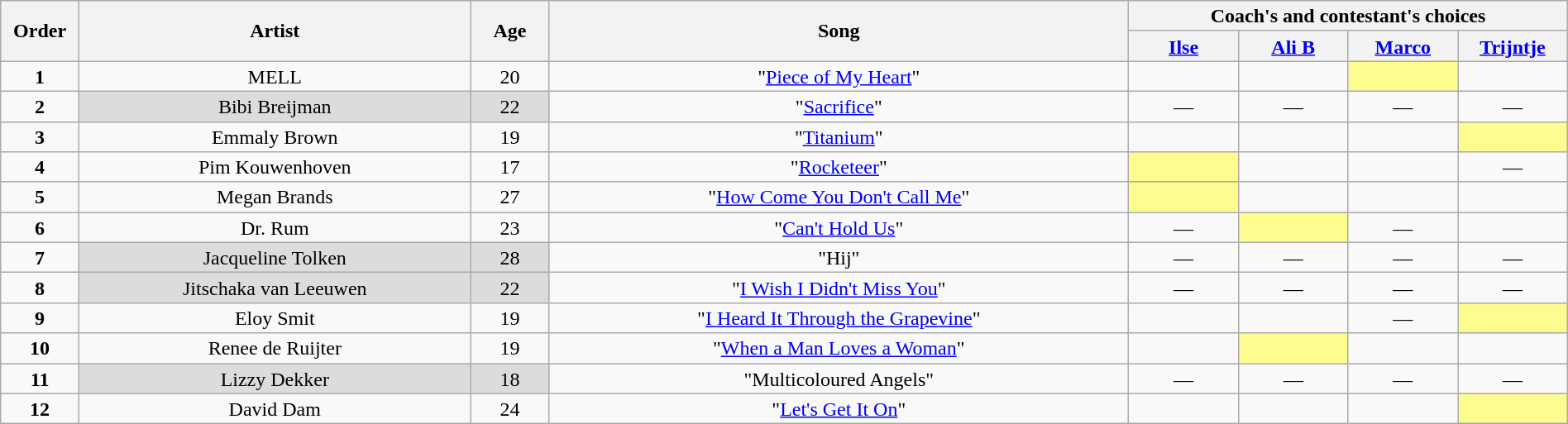<table class="wikitable" style="text-align:center; line-height:17px; width:100%;">
<tr>
<th scope="col" rowspan="2" style="width:05%;">Order</th>
<th scope="col" rowspan="2" style="width:25%;">Artist</th>
<th scope="col" rowspan="2" style="width:05%;">Age</th>
<th scope="col" rowspan="2" style="width:37%;">Song</th>
<th scope="col" colspan="4" style="width:28%;">Coach's and contestant's choices</th>
</tr>
<tr>
<th style="width:07%;"><a href='#'>Ilse</a></th>
<th style="width:07%;"><a href='#'>Ali B</a></th>
<th style="width:07%;"><a href='#'>Marco</a></th>
<th style="width:07%;"><a href='#'>Trijntje</a></th>
</tr>
<tr>
<td><strong>1</strong></td>
<td>MELL</td>
<td>20</td>
<td>"<a href='#'>Piece of My Heart</a>"</td>
<td><strong></strong></td>
<td><strong></strong></td>
<td style="background:#fdfc8f;"><strong></strong></td>
<td><strong></strong></td>
</tr>
<tr>
<td><strong>2</strong></td>
<td style="background:#DCDCDC;">Bibi Breijman</td>
<td style="background:#DCDCDC;">22</td>
<td>"<a href='#'>Sacrifice</a>"</td>
<td>—</td>
<td>—</td>
<td>—</td>
<td>—</td>
</tr>
<tr>
<td><strong>3</strong></td>
<td>Emmaly Brown</td>
<td>19</td>
<td>"<a href='#'>Titanium</a>"</td>
<td><strong></strong></td>
<td><strong></strong></td>
<td><strong></strong></td>
<td style="background:#fdfc8f;"><strong></strong></td>
</tr>
<tr>
<td><strong>4</strong></td>
<td>Pim Kouwenhoven</td>
<td>17</td>
<td>"<a href='#'>Rocketeer</a>"</td>
<td style="background:#fdfc8f;"><strong></strong></td>
<td><strong></strong></td>
<td><strong></strong></td>
<td>—</td>
</tr>
<tr>
<td><strong>5</strong></td>
<td>Megan Brands</td>
<td>27</td>
<td>"<a href='#'>How Come You Don't Call Me</a>"</td>
<td style="background:#fdfc8f;"><strong></strong></td>
<td><strong></strong></td>
<td><strong></strong></td>
<td><strong></strong></td>
</tr>
<tr>
<td><strong>6</strong></td>
<td>Dr. Rum</td>
<td>23</td>
<td>"<a href='#'>Can't Hold Us</a>"</td>
<td>—</td>
<td style="background:#fdfc8f;"><strong></strong></td>
<td>—</td>
<td><strong></strong></td>
</tr>
<tr>
<td><strong>7</strong></td>
<td style="background:#DCDCDC;">Jacqueline Tolken</td>
<td style="background:#DCDCDC;">28</td>
<td>"Hij"</td>
<td>—</td>
<td>—</td>
<td>—</td>
<td>—</td>
</tr>
<tr>
<td><strong>8</strong></td>
<td style="background:#DCDCDC;">Jitschaka van Leeuwen</td>
<td style="background:#DCDCDC;">22</td>
<td>"<a href='#'>I Wish I Didn't Miss You</a>"</td>
<td>—</td>
<td>—</td>
<td>—</td>
<td>—</td>
</tr>
<tr>
<td><strong>9</strong></td>
<td>Eloy Smit</td>
<td>19</td>
<td>"<a href='#'>I Heard It Through the Grapevine</a>"</td>
<td><strong></strong></td>
<td><strong></strong></td>
<td>—</td>
<td style="background:#fdfc8f;"><strong></strong></td>
</tr>
<tr>
<td><strong>10</strong></td>
<td>Renee de Ruijter</td>
<td>19</td>
<td>"<a href='#'>When a Man Loves a Woman</a>"</td>
<td><strong></strong></td>
<td style="background:#fdfc8f;"><strong></strong></td>
<td><strong></strong></td>
<td><strong></strong></td>
</tr>
<tr>
<td><strong>11</strong></td>
<td style="background:#DCDCDC;">Lizzy Dekker</td>
<td style="background:#DCDCDC;">18</td>
<td>"Multicoloured Angels"</td>
<td>—</td>
<td>—</td>
<td>—</td>
<td>—</td>
</tr>
<tr>
<td><strong>12</strong></td>
<td>David Dam</td>
<td>24</td>
<td>"<a href='#'>Let's Get It On</a>"</td>
<td><strong></strong></td>
<td><strong></strong></td>
<td><strong></strong></td>
<td style="background:#fdfc8f;"><strong></strong></td>
</tr>
</table>
